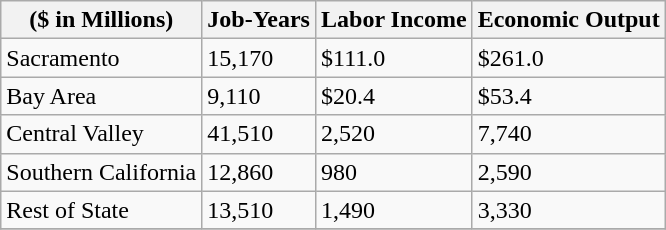<table class="wikitable">
<tr>
<th>($ in Millions)</th>
<th>Job-Years</th>
<th>Labor Income</th>
<th>Economic Output</th>
</tr>
<tr>
<td>Sacramento</td>
<td>15,170</td>
<td>$111.0</td>
<td>$261.0</td>
</tr>
<tr>
<td>Bay Area</td>
<td>9,110</td>
<td>$20.4</td>
<td>$53.4</td>
</tr>
<tr>
<td>Central Valley</td>
<td>41,510</td>
<td>2,520</td>
<td>7,740</td>
</tr>
<tr>
<td>Southern California</td>
<td>12,860</td>
<td>980</td>
<td>2,590</td>
</tr>
<tr>
<td>Rest of State</td>
<td>13,510</td>
<td>1,490</td>
<td>3,330</td>
</tr>
<tr>
</tr>
</table>
